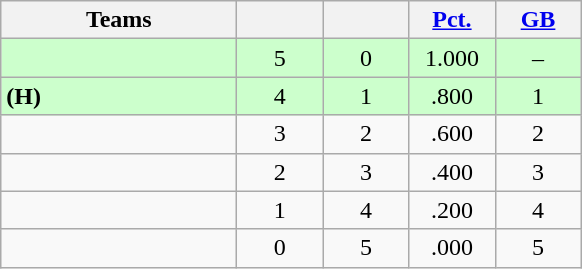<table class="wikitable" style="text-align:center;">
<tr>
<th width=150px>Teams</th>
<th width=50px></th>
<th width=50px></th>
<th width=50px><a href='#'>Pct.</a></th>
<th width=50px><a href='#'>GB</a></th>
</tr>
<tr style="background-color:#cfc">
<td align=left></td>
<td>5</td>
<td>0</td>
<td>1.000</td>
<td>–</td>
</tr>
<tr style="background-color:#cfc">
<td align=left> <strong>(H)</strong></td>
<td>4</td>
<td>1</td>
<td>.800</td>
<td>1</td>
</tr>
<tr>
<td align=left></td>
<td>3</td>
<td>2</td>
<td>.600</td>
<td>2</td>
</tr>
<tr>
<td align=left></td>
<td>2</td>
<td>3</td>
<td>.400</td>
<td>3</td>
</tr>
<tr>
<td align=left></td>
<td>1</td>
<td>4</td>
<td>.200</td>
<td>4</td>
</tr>
<tr>
<td align=left></td>
<td>0</td>
<td>5</td>
<td>.000</td>
<td>5</td>
</tr>
</table>
